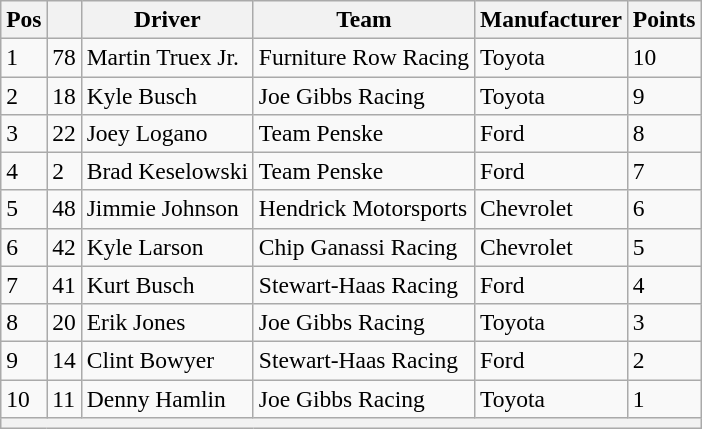<table class="wikitable" style="font-size:98%">
<tr>
<th>Pos</th>
<th></th>
<th>Driver</th>
<th>Team</th>
<th>Manufacturer</th>
<th>Points</th>
</tr>
<tr>
<td>1</td>
<td>78</td>
<td>Martin Truex Jr.</td>
<td>Furniture Row Racing</td>
<td>Toyota</td>
<td>10</td>
</tr>
<tr>
<td>2</td>
<td>18</td>
<td>Kyle Busch</td>
<td>Joe Gibbs Racing</td>
<td>Toyota</td>
<td>9</td>
</tr>
<tr>
<td>3</td>
<td>22</td>
<td>Joey Logano</td>
<td>Team Penske</td>
<td>Ford</td>
<td>8</td>
</tr>
<tr>
<td>4</td>
<td>2</td>
<td>Brad Keselowski</td>
<td>Team Penske</td>
<td>Ford</td>
<td>7</td>
</tr>
<tr>
<td>5</td>
<td>48</td>
<td>Jimmie Johnson</td>
<td>Hendrick Motorsports</td>
<td>Chevrolet</td>
<td>6</td>
</tr>
<tr>
<td>6</td>
<td>42</td>
<td>Kyle Larson</td>
<td>Chip Ganassi Racing</td>
<td>Chevrolet</td>
<td>5</td>
</tr>
<tr>
<td>7</td>
<td>41</td>
<td>Kurt Busch</td>
<td>Stewart-Haas Racing</td>
<td>Ford</td>
<td>4</td>
</tr>
<tr>
<td>8</td>
<td>20</td>
<td>Erik Jones</td>
<td>Joe Gibbs Racing</td>
<td>Toyota</td>
<td>3</td>
</tr>
<tr>
<td>9</td>
<td>14</td>
<td>Clint Bowyer</td>
<td>Stewart-Haas Racing</td>
<td>Ford</td>
<td>2</td>
</tr>
<tr>
<td>10</td>
<td>11</td>
<td>Denny Hamlin</td>
<td>Joe Gibbs Racing</td>
<td>Toyota</td>
<td>1</td>
</tr>
<tr>
<th colspan="6"></th>
</tr>
</table>
